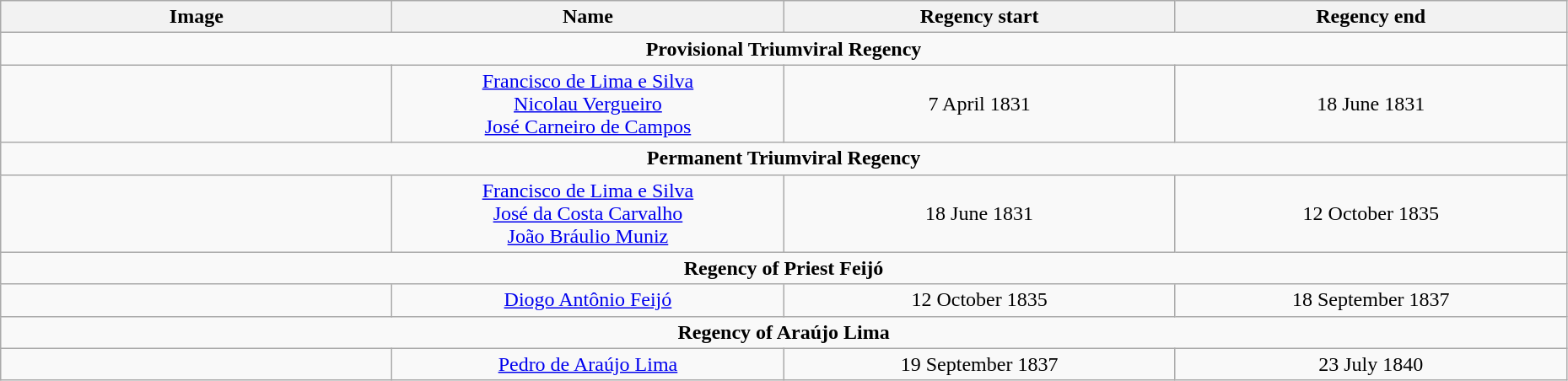<table width=98% class="wikitable" style="text-align:center">
<tr>
<th width=20%>Image</th>
<th width=20%>Name</th>
<th width=20%>Regency start</th>
<th width=20%>Regency end</th>
</tr>
<tr>
<td colspan=7><strong>Provisional Triumviral Regency</strong></td>
</tr>
<tr>
<td align="center">  </td>
<td align="center"><a href='#'>Francisco de Lima e Silva</a><br><a href='#'>Nicolau Vergueiro</a><br><a href='#'>José Carneiro de Campos</a></td>
<td align="center">7 April 1831</td>
<td align="center">18 June 1831</td>
</tr>
<tr>
<td colspan=7><strong>Permanent Triumviral Regency</strong></td>
</tr>
<tr>
<td align="center">  </td>
<td align="center"><a href='#'>Francisco de Lima e Silva</a><br><a href='#'>José da Costa Carvalho</a><br><a href='#'>João Bráulio Muniz</a></td>
<td align="center">18 June 1831</td>
<td align="center">12 October 1835</td>
</tr>
<tr>
<td colspan=7><strong>Regency of Priest Feijó</strong></td>
</tr>
<tr>
<td align="center"></td>
<td align="center"><a href='#'>Diogo Antônio Feijó</a></td>
<td align="center">12 October 1835</td>
<td align="center">18 September 1837</td>
</tr>
<tr>
<td colspan=7><strong>Regency of Araújo Lima</strong></td>
</tr>
<tr>
<td align="center"></td>
<td align="center"><a href='#'>Pedro de Araújo Lima</a></td>
<td align="center">19 September 1837</td>
<td align="center">23 July 1840</td>
</tr>
</table>
